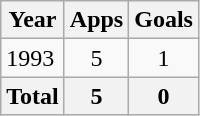<table class="wikitable">
<tr>
<th>Year</th>
<th>Apps</th>
<th>Goals</th>
</tr>
<tr>
<td>1993</td>
<td align=center>5</td>
<td align=center>1</td>
</tr>
<tr>
<th>Total</th>
<th>5</th>
<th>0</th>
</tr>
</table>
